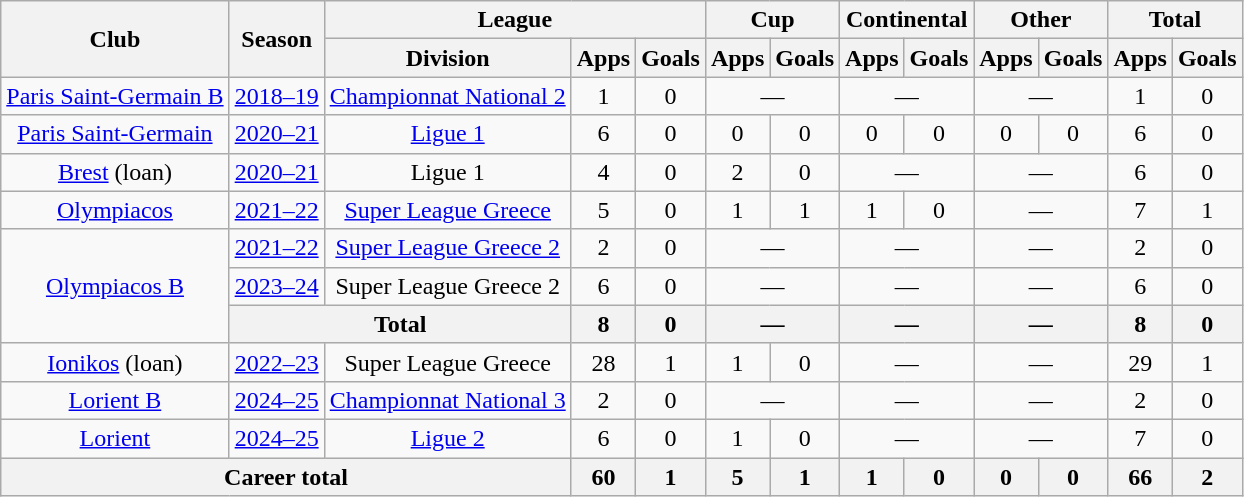<table class="wikitable" Style="text-align: center">
<tr>
<th rowspan="2">Club</th>
<th rowspan="2">Season</th>
<th colspan="3">League</th>
<th colspan="2">Cup</th>
<th colspan="2">Continental</th>
<th colspan="2">Other</th>
<th colspan="2">Total</th>
</tr>
<tr>
<th>Division</th>
<th>Apps</th>
<th>Goals</th>
<th>Apps</th>
<th>Goals</th>
<th>Apps</th>
<th>Goals</th>
<th>Apps</th>
<th>Goals</th>
<th>Apps</th>
<th>Goals</th>
</tr>
<tr>
<td><a href='#'>Paris Saint-Germain B</a></td>
<td><a href='#'>2018–19</a></td>
<td><a href='#'>Championnat National 2</a></td>
<td>1</td>
<td>0</td>
<td colspan="2">—</td>
<td colspan="2">—</td>
<td colspan="2">—</td>
<td>1</td>
<td>0</td>
</tr>
<tr>
<td><a href='#'>Paris Saint-Germain</a></td>
<td><a href='#'>2020–21</a></td>
<td><a href='#'>Ligue 1</a></td>
<td>6</td>
<td>0</td>
<td>0</td>
<td>0</td>
<td>0</td>
<td>0</td>
<td>0</td>
<td>0</td>
<td>6</td>
<td>0</td>
</tr>
<tr>
<td><a href='#'>Brest</a> (loan)</td>
<td><a href='#'>2020–21</a></td>
<td>Ligue 1</td>
<td>4</td>
<td>0</td>
<td>2</td>
<td>0</td>
<td colspan="2">—</td>
<td colspan="2">—</td>
<td>6</td>
<td>0</td>
</tr>
<tr>
<td><a href='#'>Olympiacos</a></td>
<td><a href='#'>2021–22</a></td>
<td><a href='#'>Super League Greece</a></td>
<td>5</td>
<td>0</td>
<td>1</td>
<td>1</td>
<td>1</td>
<td>0</td>
<td colspan="2">—</td>
<td>7</td>
<td>1</td>
</tr>
<tr>
<td rowspan="3"><a href='#'>Olympiacos B</a></td>
<td><a href='#'>2021–22</a></td>
<td><a href='#'>Super League Greece 2</a></td>
<td>2</td>
<td>0</td>
<td colspan="2">—</td>
<td colspan="2">—</td>
<td colspan="2">—</td>
<td>2</td>
<td>0</td>
</tr>
<tr>
<td><a href='#'>2023–24</a></td>
<td>Super League Greece 2</td>
<td>6</td>
<td>0</td>
<td colspan="2">—</td>
<td colspan="2">—</td>
<td colspan="2">—</td>
<td>6</td>
<td>0</td>
</tr>
<tr>
<th colspan="2">Total</th>
<th>8</th>
<th>0</th>
<th colspan="2">—</th>
<th colspan="2">—</th>
<th colspan="2">—</th>
<th>8</th>
<th>0</th>
</tr>
<tr>
<td><a href='#'>Ionikos</a> (loan)</td>
<td><a href='#'>2022–23</a></td>
<td>Super League Greece</td>
<td>28</td>
<td>1</td>
<td>1</td>
<td>0</td>
<td colspan="2">—</td>
<td colspan="2">—</td>
<td>29</td>
<td>1</td>
</tr>
<tr>
<td><a href='#'>Lorient B</a></td>
<td><a href='#'>2024–25</a></td>
<td><a href='#'>Championnat National 3</a></td>
<td>2</td>
<td>0</td>
<td colspan="2">—</td>
<td colspan="2">—</td>
<td colspan="2">—</td>
<td>2</td>
<td>0</td>
</tr>
<tr>
<td><a href='#'>Lorient</a></td>
<td><a href='#'>2024–25</a></td>
<td><a href='#'>Ligue 2</a></td>
<td>6</td>
<td>0</td>
<td>1</td>
<td>0</td>
<td colspan="2">—</td>
<td colspan="2">—</td>
<td>7</td>
<td>0</td>
</tr>
<tr>
<th colspan="3">Career total</th>
<th>60</th>
<th>1</th>
<th>5</th>
<th>1</th>
<th>1</th>
<th>0</th>
<th>0</th>
<th>0</th>
<th>66</th>
<th>2</th>
</tr>
</table>
